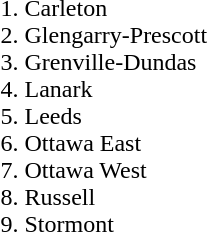<table>
<tr>
<td></td>
<td><br><ol><li>Carleton</li><li>Glengarry-Prescott</li><li>Grenville-Dundas</li><li>Lanark</li><li>Leeds</li><li>Ottawa East</li><li>Ottawa West</li><li>Russell</li><li>Stormont</li></ol></td>
</tr>
</table>
